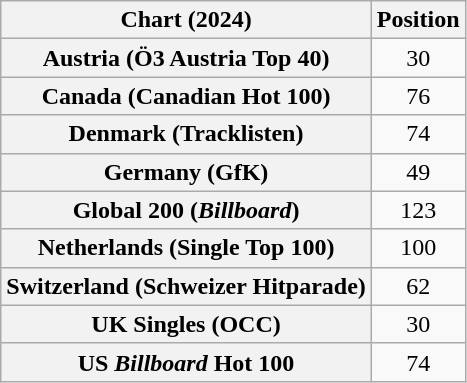<table class="wikitable plainrowheaders" style="text-align:center">
<tr>
<th>Chart (2024)</th>
<th>Position</th>
</tr>
<tr>
<th scope="row">Austria (Ö3 Austria Top 40)</th>
<td>30</td>
</tr>
<tr>
<th scope="row">Canada (Canadian Hot 100)</th>
<td>76</td>
</tr>
<tr>
<th scope="row">Denmark (Tracklisten)</th>
<td>74</td>
</tr>
<tr>
<th scope="row">Germany (GfK)</th>
<td>49</td>
</tr>
<tr>
<th scope="row">Global 200 (<em>Billboard</em>)</th>
<td>123</td>
</tr>
<tr>
<th scope="row">Netherlands (Single Top 100)</th>
<td>100</td>
</tr>
<tr>
<th scope="row">Switzerland (Schweizer Hitparade)</th>
<td>62</td>
</tr>
<tr>
<th scope="row">UK Singles (OCC)</th>
<td>30</td>
</tr>
<tr>
<th scope="row">US <em>Billboard</em> Hot 100</th>
<td>74</td>
</tr>
</table>
